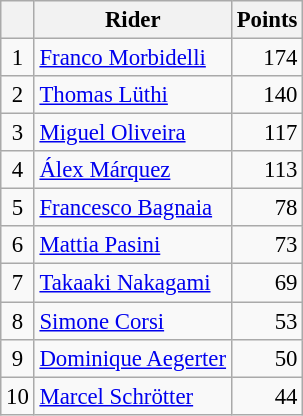<table class="wikitable" style="font-size: 95%;">
<tr>
<th></th>
<th>Rider</th>
<th>Points</th>
</tr>
<tr>
<td align=center>1</td>
<td> <a href='#'>Franco Morbidelli</a></td>
<td align=right>174</td>
</tr>
<tr>
<td align=center>2</td>
<td> <a href='#'>Thomas Lüthi</a></td>
<td align=right>140</td>
</tr>
<tr>
<td align=center>3</td>
<td> <a href='#'>Miguel Oliveira</a></td>
<td align=right>117</td>
</tr>
<tr>
<td align=center>4</td>
<td> <a href='#'>Álex Márquez</a></td>
<td align=right>113</td>
</tr>
<tr>
<td align=center>5</td>
<td> <a href='#'>Francesco Bagnaia</a></td>
<td align=right>78</td>
</tr>
<tr>
<td align=center>6</td>
<td> <a href='#'>Mattia Pasini</a></td>
<td align=right>73</td>
</tr>
<tr>
<td align=center>7</td>
<td> <a href='#'>Takaaki Nakagami</a></td>
<td align=right>69</td>
</tr>
<tr>
<td align=center>8</td>
<td> <a href='#'>Simone Corsi</a></td>
<td align=right>53</td>
</tr>
<tr>
<td align=center>9</td>
<td> <a href='#'>Dominique Aegerter</a></td>
<td align=right>50</td>
</tr>
<tr>
<td align=center>10</td>
<td> <a href='#'>Marcel Schrötter</a></td>
<td align=right>44</td>
</tr>
</table>
